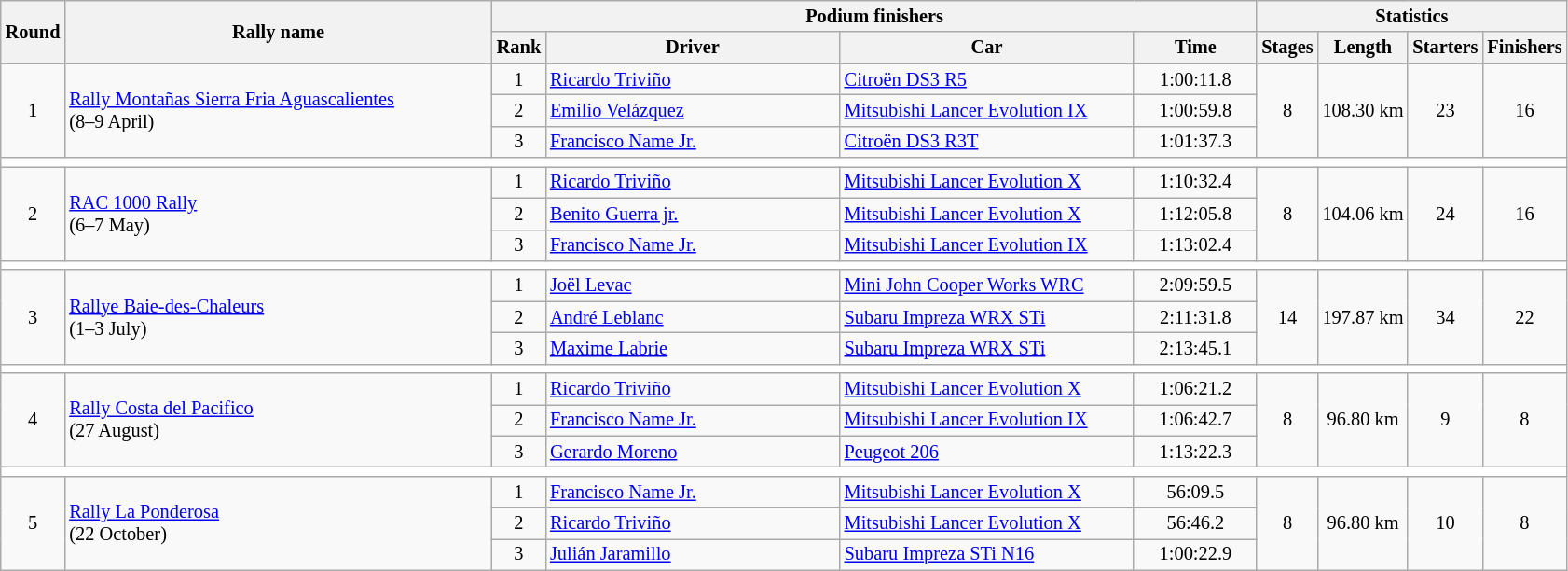<table class="wikitable" style="font-size:85%;">
<tr>
<th rowspan=2>Round</th>
<th style="width:22em" rowspan=2>Rally name</th>
<th colspan=4>Podium finishers</th>
<th colspan=4>Statistics</th>
</tr>
<tr>
<th>Rank</th>
<th style="width:15em">Driver</th>
<th style="width:15em">Car</th>
<th style="width:6em">Time</th>
<th>Stages</th>
<th>Length</th>
<th>Starters</th>
<th>Finishers</th>
</tr>
<tr>
<td rowspan=3 align=center>1</td>
<td rowspan=3> <a href='#'>Rally Montañas Sierra Fria Aguascalientes</a><br>(8–9 April)</td>
<td align=center>1</td>
<td> <a href='#'>Ricardo Triviño</a></td>
<td><a href='#'>Citroën DS3 R5</a></td>
<td align=center>1:00:11.8</td>
<td rowspan=3 align=center>8</td>
<td rowspan=3 align=center>108.30 km</td>
<td rowspan=3 align=center>23</td>
<td rowspan=3 align=center>16</td>
</tr>
<tr>
<td align=center>2</td>
<td> <a href='#'>Emilio Velázquez</a></td>
<td><a href='#'>Mitsubishi Lancer Evolution IX</a></td>
<td align=center>1:00:59.8</td>
</tr>
<tr>
<td align=center>3</td>
<td> <a href='#'>Francisco Name Jr.</a></td>
<td><a href='#'>Citroën DS3 R3T</a></td>
<td align=center>1:01:37.3</td>
</tr>
<tr style="background:white;">
<td colspan=10></td>
</tr>
<tr>
<td rowspan=3 align=center>2</td>
<td rowspan=3> <a href='#'>RAC 1000 Rally</a><br>(6–7 May)</td>
<td align=center>1</td>
<td> <a href='#'>Ricardo Triviño</a></td>
<td><a href='#'>Mitsubishi Lancer Evolution X</a></td>
<td align=center>1:10:32.4</td>
<td rowspan=3 align=center>8</td>
<td rowspan=3 align=center>104.06 km</td>
<td rowspan=3 align=center>24</td>
<td rowspan=3 align=center>16</td>
</tr>
<tr>
<td align=center>2</td>
<td> <a href='#'>Benito Guerra jr.</a></td>
<td><a href='#'>Mitsubishi Lancer Evolution X</a></td>
<td align=center>1:12:05.8</td>
</tr>
<tr>
<td align=center>3</td>
<td> <a href='#'>Francisco Name Jr.</a></td>
<td><a href='#'>Mitsubishi Lancer Evolution IX</a></td>
<td align=center>1:13:02.4</td>
</tr>
<tr style="background:white;">
<td colspan=10></td>
</tr>
<tr>
<td rowspan=3 align=center>3</td>
<td rowspan=3> <a href='#'>Rallye Baie-des-Chaleurs</a><br>(1–3 July)</td>
<td align=center>1</td>
<td> <a href='#'>Joël Levac</a></td>
<td><a href='#'>Mini John Cooper Works WRC</a></td>
<td align=center>2:09:59.5</td>
<td rowspan=3 align=center>14</td>
<td rowspan=3 align=center>197.87 km</td>
<td rowspan=3 align=center>34</td>
<td rowspan=3 align=center>22</td>
</tr>
<tr>
<td align=center>2</td>
<td> <a href='#'>André Leblanc</a></td>
<td><a href='#'>Subaru Impreza WRX STi</a></td>
<td align=center>2:11:31.8</td>
</tr>
<tr>
<td align=center>3</td>
<td> <a href='#'>Maxime Labrie</a></td>
<td><a href='#'>Subaru Impreza WRX STi</a></td>
<td align=center>2:13:45.1</td>
</tr>
<tr style="background:white;">
<td colspan=10></td>
</tr>
<tr>
<td rowspan=3 align=center>4</td>
<td rowspan=3> <a href='#'>Rally Costa del Pacifico</a><br>(27 August)</td>
<td align=center>1</td>
<td> <a href='#'>Ricardo Triviño</a></td>
<td><a href='#'>Mitsubishi Lancer Evolution X</a></td>
<td align=center>1:06:21.2</td>
<td rowspan=3 align=center>8</td>
<td rowspan=3 align=center>96.80 km</td>
<td rowspan=3 align=center>9</td>
<td rowspan=3 align=center>8</td>
</tr>
<tr>
<td align=center>2</td>
<td> <a href='#'>Francisco Name Jr.</a></td>
<td><a href='#'>Mitsubishi Lancer Evolution IX</a></td>
<td align=center>1:06:42.7</td>
</tr>
<tr>
<td align=center>3</td>
<td> <a href='#'>Gerardo Moreno</a></td>
<td><a href='#'>Peugeot 206</a></td>
<td align=center>1:13:22.3</td>
</tr>
<tr style="background:white;">
<td colspan=10></td>
</tr>
<tr>
<td rowspan=3 align=center>5</td>
<td rowspan=3> <a href='#'>Rally La Ponderosa</a><br>(22 October)</td>
<td align=center>1</td>
<td> <a href='#'>Francisco Name Jr.</a></td>
<td><a href='#'>Mitsubishi Lancer Evolution X</a></td>
<td align=center>56:09.5</td>
<td rowspan=3 align=center>8</td>
<td rowspan=3 align=center>96.80 km</td>
<td rowspan=3 align=center>10</td>
<td rowspan=3 align=center>8</td>
</tr>
<tr>
<td align=center>2</td>
<td> <a href='#'>Ricardo Triviño</a></td>
<td><a href='#'>Mitsubishi Lancer Evolution X</a></td>
<td align=center>56:46.2</td>
</tr>
<tr>
<td align=center>3</td>
<td> <a href='#'>Julián Jaramillo</a></td>
<td><a href='#'>Subaru Impreza STi N16</a></td>
<td align=center>1:00:22.9</td>
</tr>
</table>
